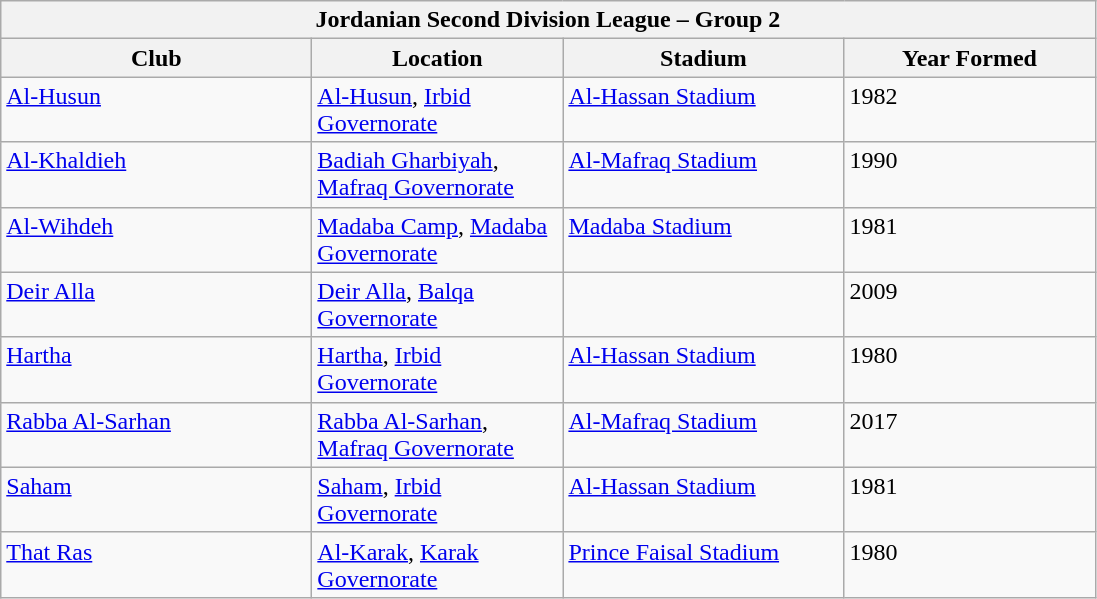<table class="wikitable">
<tr>
<th colspan="4">Jordanian Second Division League – Group 2</th>
</tr>
<tr>
<th style="width:200px;">Club</th>
<th style="width:160px;">Location</th>
<th style="width:180px;">Stadium</th>
<th style="width:160px;">Year Formed</th>
</tr>
<tr style="vertical-align:top;">
<td><a href='#'>Al-Husun</a></td>
<td><a href='#'>Al-Husun</a>, <a href='#'>Irbid Governorate</a></td>
<td><a href='#'>Al-Hassan Stadium</a></td>
<td>1982</td>
</tr>
<tr style="vertical-align:top;">
<td><a href='#'>Al-Khaldieh</a></td>
<td><a href='#'>Badiah Gharbiyah</a>, <a href='#'>Mafraq Governorate</a></td>
<td><a href='#'>Al-Mafraq Stadium</a></td>
<td>1990</td>
</tr>
<tr style="vertical-align:top;">
<td><a href='#'>Al-Wihdeh</a></td>
<td><a href='#'>Madaba Camp</a>, <a href='#'>Madaba Governorate</a></td>
<td><a href='#'>Madaba Stadium</a></td>
<td>1981</td>
</tr>
<tr style="vertical-align:top;">
<td><a href='#'>Deir Alla</a></td>
<td><a href='#'>Deir Alla</a>, <a href='#'>Balqa Governorate</a></td>
<td></td>
<td>2009</td>
</tr>
<tr style="vertical-align:top;">
<td><a href='#'>Hartha</a></td>
<td><a href='#'>Hartha</a>, <a href='#'>Irbid Governorate</a></td>
<td><a href='#'>Al-Hassan Stadium</a></td>
<td>1980</td>
</tr>
<tr style="vertical-align:top;">
<td><a href='#'>Rabba Al-Sarhan</a></td>
<td><a href='#'>Rabba Al-Sarhan</a>, <a href='#'>Mafraq Governorate</a></td>
<td><a href='#'>Al-Mafraq Stadium</a></td>
<td>2017</td>
</tr>
<tr style="vertical-align:top;">
<td><a href='#'>Saham</a></td>
<td><a href='#'>Saham</a>, <a href='#'>Irbid Governorate</a></td>
<td><a href='#'>Al-Hassan Stadium</a></td>
<td>1981</td>
</tr>
<tr style="vertical-align:top;">
<td><a href='#'>That Ras</a></td>
<td><a href='#'>Al-Karak</a>, <a href='#'>Karak Governorate</a></td>
<td><a href='#'>Prince Faisal Stadium</a></td>
<td>1980</td>
</tr>
</table>
